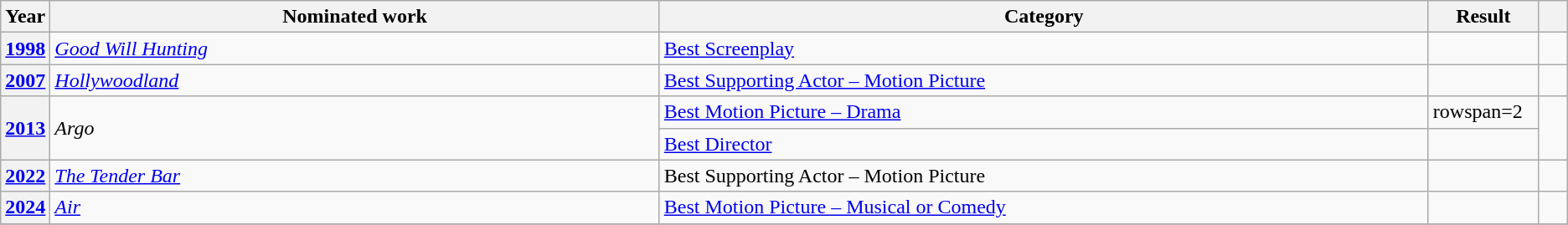<table class=wikitable>
<tr>
<th scope="col" style="width:1em;">Year</th>
<th scope="col" style="width:30em;">Nominated work</th>
<th scope="col" style="width:38em;">Category</th>
<th scope="col" style="width:5em;">Result</th>
<th scope="col" style="width:1em;"></th>
</tr>
<tr>
<th scope="row"><a href='#'>1998</a></th>
<td><em><a href='#'>Good Will Hunting</a></em></td>
<td><a href='#'>Best Screenplay</a></td>
<td></td>
<td style="text-align:center;"></td>
</tr>
<tr>
<th scope="row"><a href='#'>2007</a></th>
<td><em><a href='#'>Hollywoodland</a></em></td>
<td><a href='#'>Best Supporting Actor – Motion Picture</a></td>
<td></td>
<td style="text-align:center;"></td>
</tr>
<tr>
<th scope="row" rowspan=2><a href='#'>2013</a></th>
<td rowspan=2><em>Argo</em></td>
<td><a href='#'>Best Motion Picture – Drama</a></td>
<td>rowspan=2 </td>
<td rowspan=2 style="text-align:center;"></td>
</tr>
<tr>
<td><a href='#'>Best Director</a></td>
</tr>
<tr>
<th scope="row"><a href='#'>2022</a></th>
<td><em><a href='#'>The Tender Bar</a></em></td>
<td>Best Supporting Actor – Motion Picture</td>
<td></td>
<td></td>
</tr>
<tr>
<th scope="row"><a href='#'>2024</a></th>
<td><em><a href='#'>Air</a></em></td>
<td><a href='#'>Best Motion Picture – Musical or Comedy</a></td>
<td></td>
<td></td>
</tr>
<tr>
</tr>
</table>
